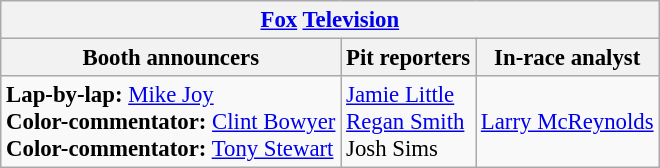<table class="wikitable" style="font-size: 95%">
<tr>
<th colspan="3"><a href='#'>Fox</a> <a href='#'>Television</a></th>
</tr>
<tr>
<th>Booth announcers</th>
<th>Pit reporters</th>
<th>In-race analyst</th>
</tr>
<tr>
<td><strong>Lap-by-lap:</strong> <a href='#'>Mike Joy</a><br><strong>Color-commentator:</strong> <a href='#'>Clint Bowyer</a><br><strong>Color-commentator:</strong> <a href='#'>Tony Stewart</a></td>
<td><a href='#'>Jamie Little</a><br><a href='#'>Regan Smith</a><br>Josh Sims</td>
<td><a href='#'>Larry McReynolds</a></td>
</tr>
</table>
